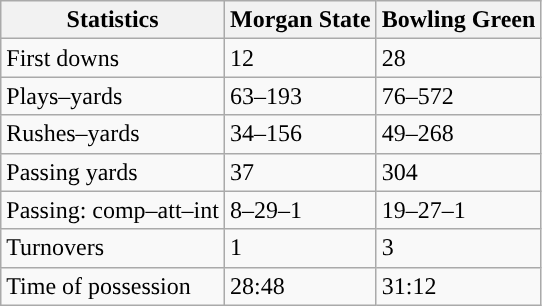<table class="wikitable" style="float:left">
<tr>
<th>Statistics</th>
<th>Morgan State</th>
<th>Bowling Green</th>
</tr>
<tr>
<td>First downs</td>
<td>12</td>
<td>28</td>
</tr>
<tr>
<td>Plays–yards</td>
<td>63–193</td>
<td>76–572</td>
</tr>
<tr>
<td>Rushes–yards</td>
<td>34–156</td>
<td>49–268</td>
</tr>
<tr>
<td>Passing yards</td>
<td>37</td>
<td>304</td>
</tr>
<tr>
<td>Passing: comp–att–int</td>
<td>8–29–1</td>
<td>19–27–1</td>
</tr>
<tr>
<td>Turnovers</td>
<td>1</td>
<td>3</td>
</tr>
<tr>
<td>Time of possession</td>
<td>28:48</td>
<td>31:12</td>
</tr>
</table>
